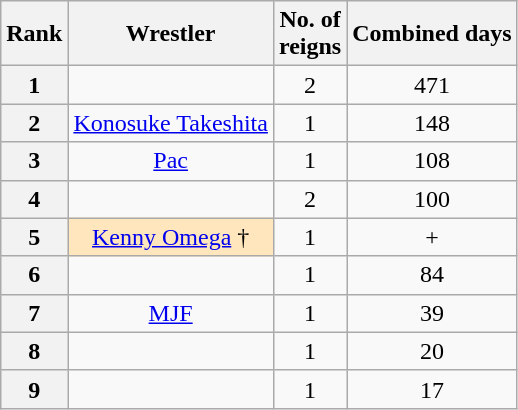<table class="wikitable sortable" style="text-align: center">
<tr>
<th>Rank</th>
<th>Wrestler</th>
<th data-sort-type="number">No. of<br>reigns</th>
<th data-sort-type="number">Combined days</th>
</tr>
<tr>
<th>1</th>
<td></td>
<td>2</td>
<td>471</td>
</tr>
<tr>
<th>2</th>
<td><a href='#'>Konosuke Takeshita</a></td>
<td>1</td>
<td>148</td>
</tr>
<tr>
<th>3</th>
<td><a href='#'>Pac</a></td>
<td>1</td>
<td>108</td>
</tr>
<tr>
<th>4</th>
<td></td>
<td>2</td>
<td>100</td>
</tr>
<tr>
<th>5</th>
<td style="background-color: #ffe6bd"><a href='#'>Kenny Omega</a> †</td>
<td>1</td>
<td>+</td>
</tr>
<tr>
<th>6</th>
<td></td>
<td>1</td>
<td>84</td>
</tr>
<tr>
<th>7</th>
<td><a href='#'>MJF</a></td>
<td>1</td>
<td>39</td>
</tr>
<tr>
<th>8</th>
<td></td>
<td>1</td>
<td>20</td>
</tr>
<tr>
<th>9</th>
<td></td>
<td>1</td>
<td>17</td>
</tr>
</table>
